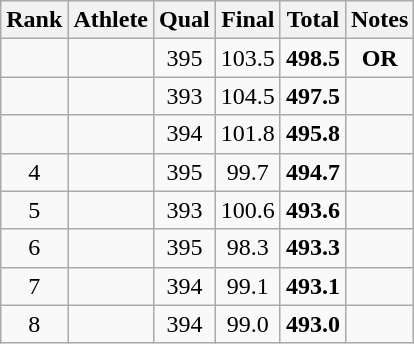<table class="wikitable sortable" style="text-align: center">
<tr>
<th>Rank</th>
<th>Athlete</th>
<th>Qual</th>
<th>Final</th>
<th>Total</th>
<th>Notes</th>
</tr>
<tr>
<td></td>
<td align=left></td>
<td>395</td>
<td>103.5</td>
<td><strong>498.5</strong></td>
<td><strong>OR</strong></td>
</tr>
<tr>
<td></td>
<td align=left></td>
<td>393</td>
<td>104.5</td>
<td><strong>497.5</strong></td>
<td></td>
</tr>
<tr>
<td></td>
<td align=left></td>
<td>394</td>
<td>101.8</td>
<td><strong>495.8</strong></td>
<td></td>
</tr>
<tr>
<td>4</td>
<td align=left></td>
<td>395</td>
<td>99.7</td>
<td><strong>494.7</strong></td>
<td></td>
</tr>
<tr>
<td>5</td>
<td align=left></td>
<td>393</td>
<td>100.6</td>
<td><strong>493.6</strong></td>
<td></td>
</tr>
<tr>
<td>6</td>
<td align=left></td>
<td>395</td>
<td>98.3</td>
<td><strong>493.3</strong></td>
<td></td>
</tr>
<tr>
<td>7</td>
<td align=left></td>
<td>394</td>
<td>99.1</td>
<td><strong>493.1</strong></td>
<td></td>
</tr>
<tr>
<td>8</td>
<td align=left></td>
<td>394</td>
<td>99.0</td>
<td><strong>493.0</strong></td>
<td></td>
</tr>
</table>
